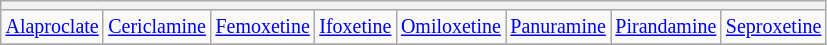<table class="wikitable" style="font-size:smaller; text-align:center">
<tr>
<th colspan="8"></th>
</tr>
<tr>
<td> <a href='#'>Alaproclate</a></td>
<td> <a href='#'>Cericlamine</a></td>
<td> <a href='#'>Femoxetine</a></td>
<td> <a href='#'>Ifoxetine</a></td>
<td> <a href='#'>Omiloxetine</a></td>
<td> <a href='#'>Panuramine</a></td>
<td> <a href='#'>Pirandamine</a></td>
<td> <a href='#'>Seproxetine</a></td>
</tr>
<tr>
</tr>
</table>
